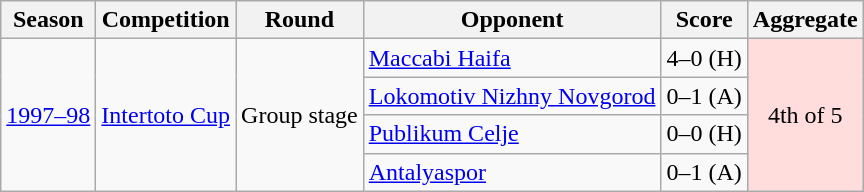<table class="wikitable">
<tr>
<th>Season</th>
<th>Competition</th>
<th>Round</th>
<th>Opponent</th>
<th>Score</th>
<th>Aggregate</th>
</tr>
<tr>
<td rowspan="4"><a href='#'>1997–98</a></td>
<td rowspan="4"><a href='#'>Intertoto Cup</a></td>
<td rowspan="4">Group stage</td>
<td> <a href='#'>Maccabi Haifa</a></td>
<td>4–0 (H)</td>
<td rowspan="4" align="center" bgcolor="#FFDDDD">4th of 5</td>
</tr>
<tr>
<td> <a href='#'>Lokomotiv Nizhny Novgorod</a></td>
<td>0–1 (A)</td>
</tr>
<tr>
<td> <a href='#'>Publikum Celje</a></td>
<td>0–0 (H)</td>
</tr>
<tr>
<td> <a href='#'>Antalyaspor</a></td>
<td>0–1 (A)</td>
</tr>
</table>
